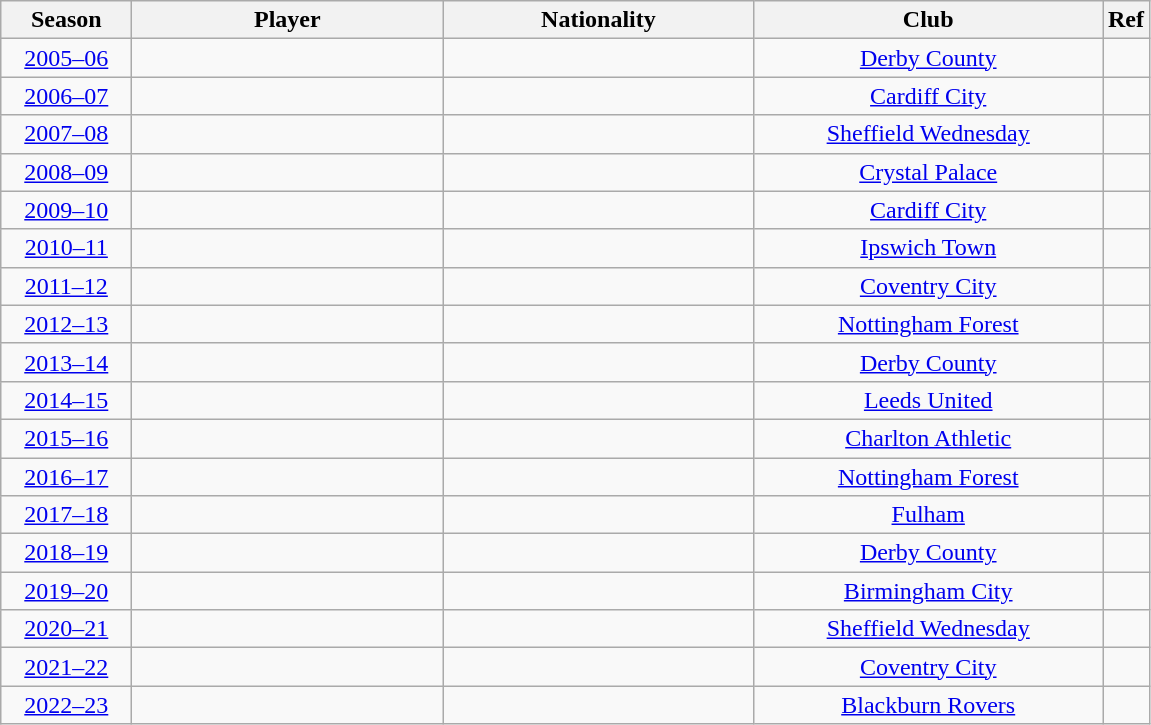<table class="sortable wikitable plainrowheaders" style="text-align:center;">
<tr>
<th scope="col" width=80px>Season</th>
<th scope="col" width=200px>Player</th>
<th scope="col" width=200px>Nationality</th>
<th scope="col" width=225px>Club</th>
<th scope="col" class="unsortable">Ref</th>
</tr>
<tr>
<td><a href='#'>2005–06</a></td>
<td></td>
<td></td>
<td><a href='#'>Derby County</a></td>
<td></td>
</tr>
<tr>
<td><a href='#'>2006–07</a></td>
<td></td>
<td></td>
<td><a href='#'>Cardiff City</a></td>
<td></td>
</tr>
<tr>
<td><a href='#'>2007–08</a></td>
<td></td>
<td></td>
<td><a href='#'>Sheffield Wednesday</a></td>
<td></td>
</tr>
<tr>
<td><a href='#'>2008–09</a></td>
<td></td>
<td></td>
<td><a href='#'>Crystal Palace</a></td>
<td></td>
</tr>
<tr>
<td><a href='#'>2009–10</a></td>
<td></td>
<td></td>
<td><a href='#'>Cardiff City</a></td>
<td></td>
</tr>
<tr>
<td><a href='#'>2010–11</a></td>
<td></td>
<td></td>
<td><a href='#'>Ipswich Town</a></td>
<td></td>
</tr>
<tr>
<td><a href='#'>2011–12</a></td>
<td></td>
<td></td>
<td><a href='#'>Coventry City</a></td>
<td></td>
</tr>
<tr>
<td><a href='#'>2012–13</a></td>
<td></td>
<td></td>
<td><a href='#'>Nottingham Forest</a></td>
<td></td>
</tr>
<tr>
<td><a href='#'>2013–14</a></td>
<td></td>
<td></td>
<td><a href='#'>Derby County</a></td>
<td></td>
</tr>
<tr>
<td><a href='#'>2014–15</a></td>
<td></td>
<td></td>
<td><a href='#'>Leeds United</a></td>
<td></td>
</tr>
<tr>
<td><a href='#'>2015–16</a></td>
<td></td>
<td></td>
<td><a href='#'>Charlton Athletic</a></td>
<td></td>
</tr>
<tr>
<td><a href='#'>2016–17</a></td>
<td></td>
<td></td>
<td><a href='#'>Nottingham Forest</a></td>
<td></td>
</tr>
<tr>
<td><a href='#'>2017–18</a></td>
<td></td>
<td></td>
<td><a href='#'>Fulham</a></td>
<td></td>
</tr>
<tr>
<td><a href='#'>2018–19</a></td>
<td></td>
<td></td>
<td><a href='#'>Derby County</a></td>
<td></td>
</tr>
<tr>
<td><a href='#'>2019–20</a></td>
<td></td>
<td></td>
<td><a href='#'>Birmingham City</a></td>
<td></td>
</tr>
<tr>
<td><a href='#'>2020–21</a></td>
<td></td>
<td></td>
<td><a href='#'>Sheffield Wednesday</a></td>
<td></td>
</tr>
<tr>
<td><a href='#'>2021–22</a></td>
<td></td>
<td></td>
<td><a href='#'>Coventry City</a></td>
<td></td>
</tr>
<tr>
<td><a href='#'>2022–23</a></td>
<td></td>
<td></td>
<td><a href='#'>Blackburn Rovers</a></td>
<td></td>
</tr>
</table>
